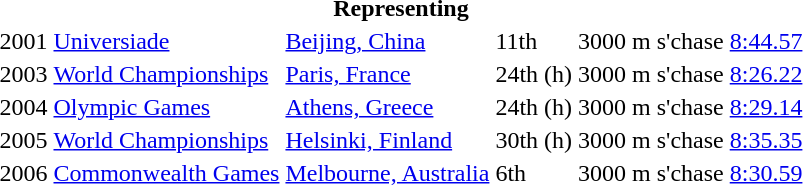<table>
<tr>
<th colspan="6">Representing </th>
</tr>
<tr>
<td>2001</td>
<td><a href='#'>Universiade</a></td>
<td><a href='#'>Beijing, China</a></td>
<td>11th</td>
<td>3000 m s'chase</td>
<td><a href='#'>8:44.57</a></td>
</tr>
<tr>
<td>2003</td>
<td><a href='#'>World Championships</a></td>
<td><a href='#'>Paris, France</a></td>
<td>24th (h)</td>
<td>3000 m s'chase</td>
<td><a href='#'>8:26.22</a></td>
</tr>
<tr>
<td>2004</td>
<td><a href='#'>Olympic Games</a></td>
<td><a href='#'>Athens, Greece</a></td>
<td>24th (h)</td>
<td>3000 m s'chase</td>
<td><a href='#'>8:29.14</a></td>
</tr>
<tr>
<td>2005</td>
<td><a href='#'>World Championships</a></td>
<td><a href='#'>Helsinki, Finland</a></td>
<td>30th (h)</td>
<td>3000 m s'chase</td>
<td><a href='#'>8:35.35</a></td>
</tr>
<tr>
<td>2006</td>
<td><a href='#'>Commonwealth Games</a></td>
<td><a href='#'>Melbourne, Australia</a></td>
<td>6th</td>
<td>3000 m s'chase</td>
<td><a href='#'>8:30.59</a></td>
</tr>
</table>
